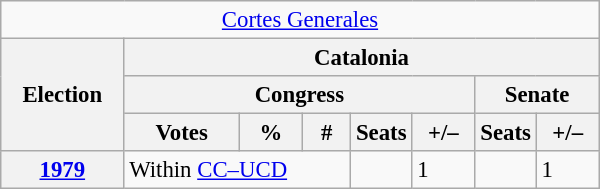<table class="wikitable" style="font-size:95%; text-align:left;">
<tr>
<td colspan="8" align="center"><a href='#'>Cortes Generales</a></td>
</tr>
<tr>
<th rowspan="3" width="75">Election</th>
<th colspan="7">Catalonia</th>
</tr>
<tr>
<th colspan="5">Congress</th>
<th colspan="2">Senate</th>
</tr>
<tr>
<th width="70">Votes</th>
<th width="35">%</th>
<th width="25">#</th>
<th>Seats</th>
<th width="35">+/–</th>
<th>Seats</th>
<th width="35">+/–</th>
</tr>
<tr>
<th><a href='#'>1979</a></th>
<td colspan="3">Within <a href='#'>CC–UCD</a></td>
<td></td>
<td>1</td>
<td></td>
<td>1</td>
</tr>
</table>
